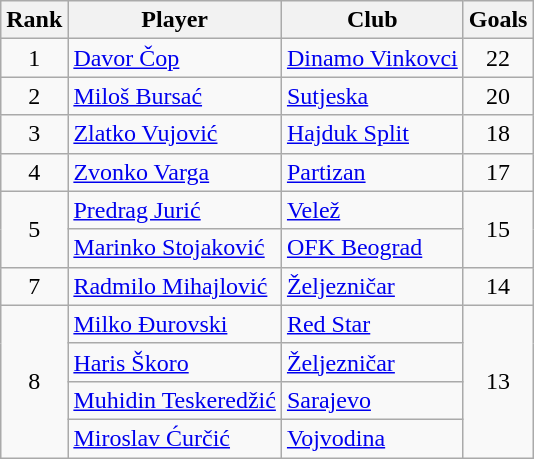<table class="wikitable">
<tr>
<th>Rank</th>
<th>Player</th>
<th>Club</th>
<th>Goals</th>
</tr>
<tr>
<td rowspan=1 align=center>1</td>
<td> <a href='#'>Davor Čop</a></td>
<td><a href='#'>Dinamo Vinkovci</a></td>
<td align=center>22</td>
</tr>
<tr>
<td rowspan=1 align=center>2</td>
<td> <a href='#'>Miloš Bursać</a></td>
<td><a href='#'>Sutjeska</a></td>
<td align=center>20</td>
</tr>
<tr>
<td rowspan=1 align=center>3</td>
<td> <a href='#'>Zlatko Vujović</a></td>
<td><a href='#'>Hajduk Split</a></td>
<td align=center>18</td>
</tr>
<tr>
<td rowspan=1 align=center>4</td>
<td> <a href='#'>Zvonko Varga</a></td>
<td><a href='#'>Partizan</a></td>
<td align=center>17</td>
</tr>
<tr>
<td rowspan=2 align=center>5</td>
<td> <a href='#'>Predrag Jurić</a></td>
<td><a href='#'>Velež</a></td>
<td rowspan=2 align=center>15</td>
</tr>
<tr>
<td> <a href='#'>Marinko Stojaković</a></td>
<td><a href='#'>OFK Beograd</a></td>
</tr>
<tr>
<td rowspan=1 align=center>7</td>
<td> <a href='#'>Radmilo Mihajlović</a></td>
<td><a href='#'>Željezničar</a></td>
<td align=center>14</td>
</tr>
<tr>
<td rowspan=4 align=center>8</td>
<td> <a href='#'>Milko Đurovski</a></td>
<td><a href='#'>Red Star</a></td>
<td rowspan=4 align=center>13</td>
</tr>
<tr>
<td> <a href='#'>Haris Škoro</a></td>
<td><a href='#'>Željezničar</a></td>
</tr>
<tr>
<td> <a href='#'>Muhidin Teskeredžić</a></td>
<td><a href='#'>Sarajevo</a></td>
</tr>
<tr>
<td> <a href='#'>Miroslav Ćurčić</a></td>
<td><a href='#'>Vojvodina</a></td>
</tr>
</table>
